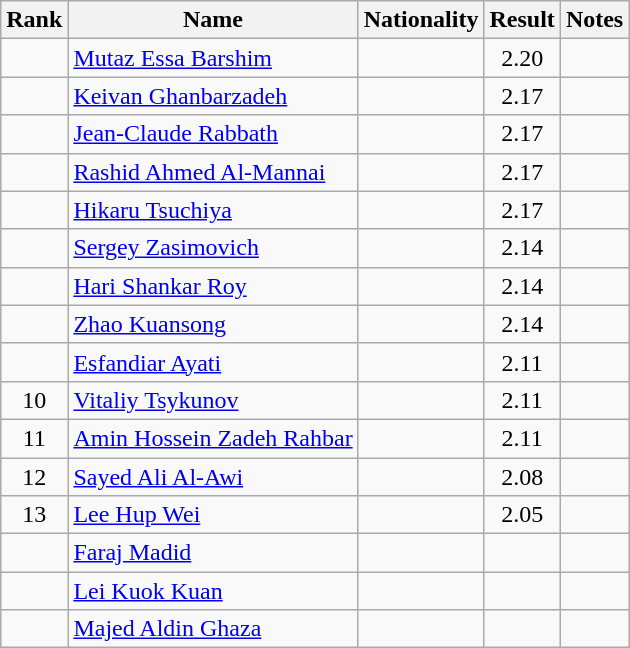<table class="wikitable sortable" style="text-align:center">
<tr>
<th>Rank</th>
<th>Name</th>
<th>Nationality</th>
<th>Result</th>
<th>Notes</th>
</tr>
<tr>
<td></td>
<td align=left><a href='#'>Mutaz Essa Barshim</a></td>
<td align=left></td>
<td>2.20</td>
<td></td>
</tr>
<tr>
<td></td>
<td align=left><a href='#'>Keivan Ghanbarzadeh</a></td>
<td align=left></td>
<td>2.17</td>
<td></td>
</tr>
<tr>
<td></td>
<td align=left><a href='#'>Jean-Claude Rabbath</a></td>
<td align=left></td>
<td>2.17</td>
<td></td>
</tr>
<tr>
<td></td>
<td align=left><a href='#'>Rashid Ahmed Al-Mannai</a></td>
<td align=left></td>
<td>2.17</td>
<td></td>
</tr>
<tr>
<td></td>
<td align=left><a href='#'>Hikaru Tsuchiya</a></td>
<td align=left></td>
<td>2.17</td>
<td></td>
</tr>
<tr>
<td></td>
<td align=left><a href='#'>Sergey Zasimovich</a></td>
<td align=left></td>
<td>2.14</td>
<td></td>
</tr>
<tr>
<td></td>
<td align=left><a href='#'>Hari Shankar Roy</a></td>
<td align=left></td>
<td>2.14</td>
<td></td>
</tr>
<tr>
<td></td>
<td align=left><a href='#'>Zhao Kuansong</a></td>
<td align=left></td>
<td>2.14</td>
<td></td>
</tr>
<tr>
<td></td>
<td align=left><a href='#'>Esfandiar Ayati</a></td>
<td align=left></td>
<td>2.11</td>
<td></td>
</tr>
<tr>
<td>10</td>
<td align=left><a href='#'>Vitaliy Tsykunov</a></td>
<td align=left></td>
<td>2.11</td>
<td></td>
</tr>
<tr>
<td>11</td>
<td align=left><a href='#'>Amin Hossein Zadeh Rahbar</a></td>
<td align=left></td>
<td>2.11</td>
<td></td>
</tr>
<tr>
<td>12</td>
<td align=left><a href='#'>Sayed Ali Al-Awi</a></td>
<td align=left></td>
<td>2.08</td>
<td></td>
</tr>
<tr>
<td>13</td>
<td align=left><a href='#'>Lee Hup Wei</a></td>
<td align=left></td>
<td>2.05</td>
<td></td>
</tr>
<tr>
<td></td>
<td align=left><a href='#'>Faraj Madid</a></td>
<td align=left></td>
<td></td>
<td></td>
</tr>
<tr>
<td></td>
<td align=left><a href='#'>Lei Kuok Kuan</a></td>
<td align=left></td>
<td></td>
<td></td>
</tr>
<tr>
<td></td>
<td align=left><a href='#'>Majed Aldin Ghaza</a></td>
<td align=left></td>
<td></td>
<td></td>
</tr>
</table>
